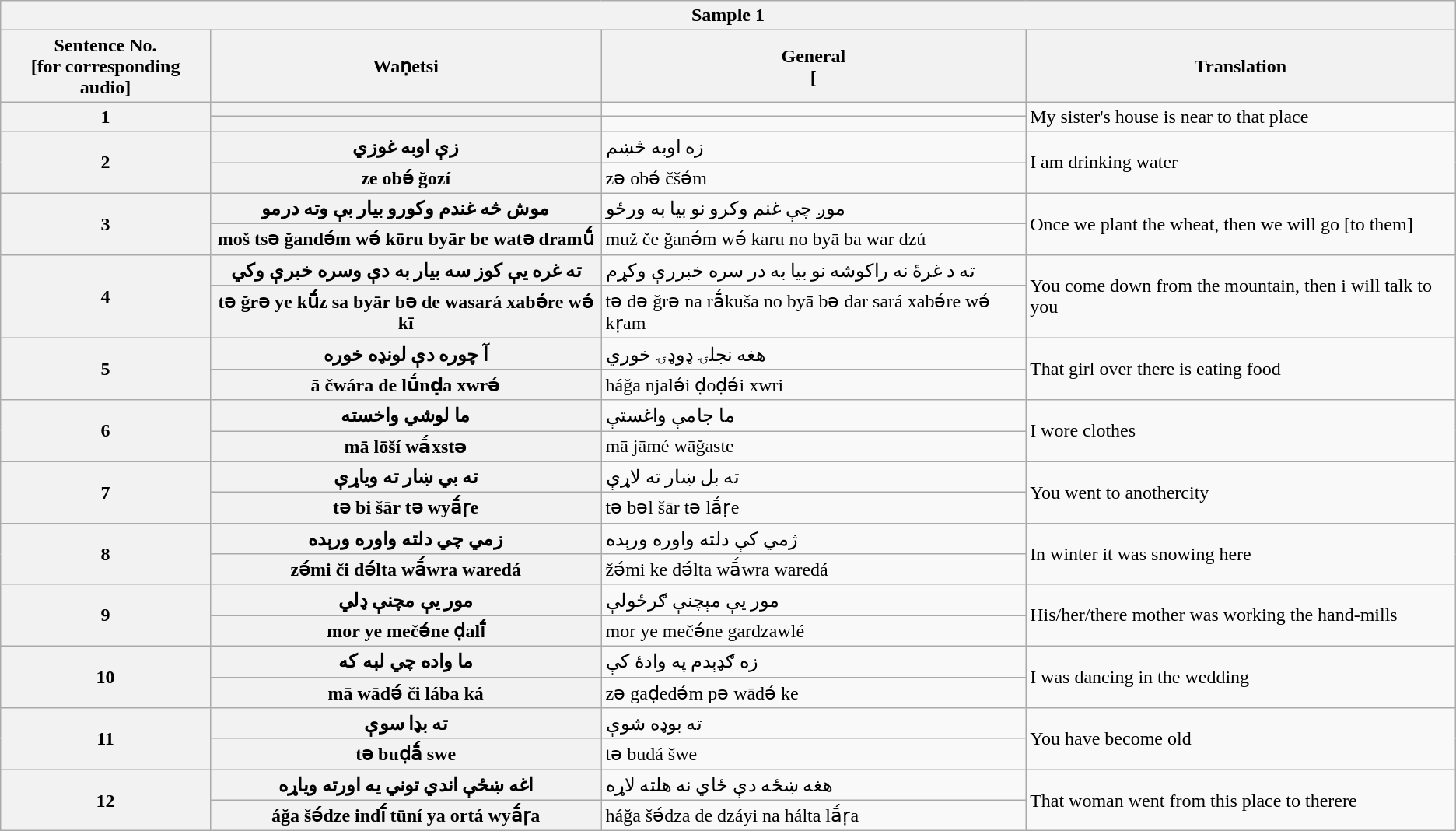<table class="wikitable">
<tr>
<th colspan="4">Sample 1</th>
</tr>
<tr>
<th>Sentence No.<br>[for corresponding audio]</th>
<th>Waṇetsi</th>
<th>General<br>[<a href='#'></a></th>
<th>Translation</th>
</tr>
<tr>
<th rowspan="2">1</th>
<th></th>
<td></td>
<td rowspan="2">My sister's house is near to that place</td>
</tr>
<tr>
<th></th>
<td></td>
</tr>
<tr>
<th rowspan="2">2</th>
<th>زې اوبه غوزي</th>
<td>زه اوبه څښم</td>
<td rowspan="2">I am drinking water</td>
</tr>
<tr>
<th>ze obə́ ğozí</th>
<td>zə obə́ čšə́m</td>
</tr>
<tr>
<th rowspan="2">3</th>
<th>موش څه غندم وکورو بیار بې وته درمو</th>
<td>موږ چې غنم وکرو نو بيا به ورځو</td>
<td rowspan="2">Once we plant the wheat, then we will go [to them]</td>
</tr>
<tr>
<th>moš tsə ğandə́m wə́ kōru byār be watə dramū́</th>
<td>muž če ğanə́m wə́ karu no byā ba war dzú</td>
</tr>
<tr>
<th rowspan="2">4</th>
<th>ته غره یې کوز سه بیار به دې وسره خبرې وکي</th>
<td>ته د غرۀ نه راکوشه نو بيا به در سره خبررې وکړم</td>
<td rowspan="2">You come down from the mountain, then i will talk to you</td>
</tr>
<tr>
<th>tə ğrə ye kū́z sa byār bə de wasará xabə́re wə́ kī</th>
<td>tə də ğrə na rā́kuša no byā bə dar sará xabə́re wə́ kṛam</td>
</tr>
<tr>
<th rowspan="2">5</th>
<th>آ چوره دې لونډه خوره</th>
<td>هغه نجلۍ ډوډۍ خوري</td>
<td rowspan="2">That girl over there is eating food</td>
</tr>
<tr>
<th>ā čwára de lū́nḍa xwrə́</th>
<td>háğa njalə́i ḍoḍə́i xwri</td>
</tr>
<tr>
<th rowspan="2">6</th>
<th>ما لوشي واخسته</th>
<td>ما جامې واغستې</td>
<td rowspan="2">I wore clothes</td>
</tr>
<tr>
<th>mā lōší wā́xstə</th>
<td>mā jāmé wāğaste</td>
</tr>
<tr>
<th rowspan="2">7</th>
<th>ته بي ښار ته ویاړې</th>
<td>ته بل ښار ته لاړې</td>
<td rowspan="2">You went to anothercity</td>
</tr>
<tr>
<th>tə bi šār tə wyā́ṛe</th>
<td>tə bəl šār tə lā́ṛe</td>
</tr>
<tr>
<th rowspan="2">8</th>
<th>زمي چي دلته واوره ورېده</th>
<td>ژمي کې دلته واوره ورېده</td>
<td rowspan="2">In winter it was snowing here</td>
</tr>
<tr>
<th>zə́mi či də́lta wā́wra waredá</th>
<td>žə́mi ke də́lta wā́wra waredá</td>
</tr>
<tr>
<th rowspan="2">9</th>
<th>مور یې مچنې ډلي</th>
<td>مور يې مېچنې ګرځولې</td>
<td rowspan="2">His/her/there mother was working the hand-mills</td>
</tr>
<tr>
<th>mor ye mečə́ne ḍalī́</th>
<td>mor ye mečə́ne gardzawlé</td>
</tr>
<tr>
<th rowspan="2">10</th>
<th>ما واده چي لبه که</th>
<td>زه ګډېدم په وادۀ کې</td>
<td rowspan="2">I was dancing in the wedding</td>
</tr>
<tr>
<th>mā wādə́ či lába ká</th>
<td>zə gaḍedə́m pə wādə́ ke</td>
</tr>
<tr>
<th rowspan="2">11</th>
<th>ته بډا سوې</th>
<td>ته بوډه شوې</td>
<td rowspan="2">You have become old</td>
</tr>
<tr>
<th>tə buḍā́ swe</th>
<td>tə budá šwe</td>
</tr>
<tr>
<th rowspan="2">12</th>
<th>اغه ښځې اندي توني يه اورته ویاړه</th>
<td>هغه ښځه دې ځاي نه هلته لاړه</td>
<td rowspan="2">That woman went from this place to therere</td>
</tr>
<tr>
<th>áğa šə́dze indī́ tūní ya ortá wyā́ṛa</th>
<td>háğa šə́dza de dzáyi na hálta lā́ṛa</td>
</tr>
</table>
